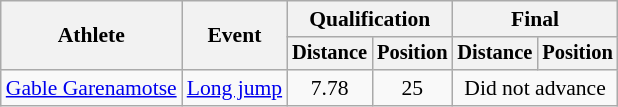<table class=wikitable style="font-size:90%">
<tr>
<th rowspan="2">Athlete</th>
<th rowspan="2">Event</th>
<th colspan="2">Qualification</th>
<th colspan="2">Final</th>
</tr>
<tr style="font-size:95%">
<th>Distance</th>
<th>Position</th>
<th>Distance</th>
<th>Position</th>
</tr>
<tr align=center>
<td align=left><a href='#'>Gable Garenamotse</a></td>
<td align=left><a href='#'>Long jump</a></td>
<td>7.78</td>
<td>25</td>
<td colspan=2>Did not advance</td>
</tr>
</table>
